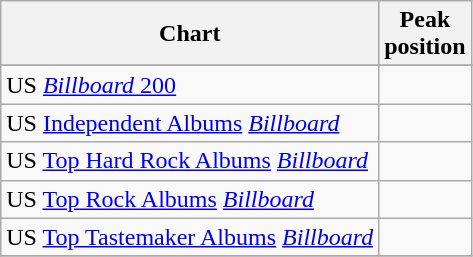<table class="wikitable sortable plainrowheaders">
<tr>
<th>Chart</th>
<th>Peak<br>position</th>
</tr>
<tr>
</tr>
<tr>
</tr>
<tr>
</tr>
<tr>
</tr>
<tr>
</tr>
<tr>
</tr>
<tr>
</tr>
<tr>
</tr>
<tr>
<td>US <a href='#'><em>Billboard</em> 200</a></td>
<td></td>
</tr>
<tr>
<td>US <a href='#'>Independent Albums</a> <em><a href='#'>Billboard</a></em></td>
<td></td>
</tr>
<tr>
<td>US <a href='#'>Top Hard Rock Albums</a> <em><a href='#'>Billboard</a></em></td>
<td></td>
</tr>
<tr>
<td>US <a href='#'>Top Rock Albums</a> <em><a href='#'>Billboard</a></em></td>
<td></td>
</tr>
<tr>
<td>US <a href='#'>Top Tastemaker Albums</a> <em><a href='#'>Billboard</a></em></td>
<td></td>
</tr>
<tr>
</tr>
</table>
